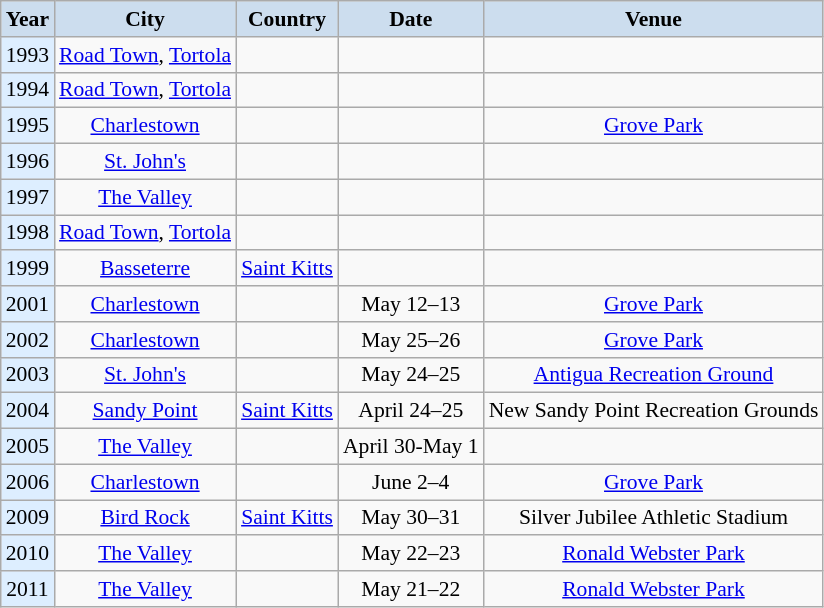<table class="wikitable" style="text-align:center; font-size: 90%;" align="center">
<tr>
<th style="background-color: #CCDDEE;">Year</th>
<th style="background-color: #CCDDEE;">City</th>
<th style="background-color: #CCDDEE;">Country</th>
<th style="background-color: #CCDDEE;">Date</th>
<th style="background-color: #CCDDEE;">Venue</th>
</tr>
<tr>
<td bgcolor=DDEEFF>1993</td>
<td><a href='#'>Road Town</a>, <a href='#'>Tortola</a></td>
<td align=left></td>
<td></td>
<td></td>
</tr>
<tr>
<td bgcolor=DDEEFF>1994</td>
<td><a href='#'>Road Town</a>, <a href='#'>Tortola</a></td>
<td align=left></td>
<td></td>
<td></td>
</tr>
<tr>
<td bgcolor=DDEEFF>1995</td>
<td><a href='#'>Charlestown</a></td>
<td align=left></td>
<td></td>
<td><a href='#'>Grove Park</a></td>
</tr>
<tr>
<td bgcolor=DDEEFF>1996</td>
<td><a href='#'>St. John's</a></td>
<td align=left></td>
<td></td>
<td></td>
</tr>
<tr>
<td bgcolor=DDEEFF>1997</td>
<td><a href='#'>The Valley</a></td>
<td align=left></td>
<td></td>
<td></td>
</tr>
<tr>
<td bgcolor=DDEEFF>1998</td>
<td><a href='#'>Road Town</a>, <a href='#'>Tortola</a></td>
<td align=left></td>
<td></td>
<td></td>
</tr>
<tr>
<td bgcolor=DDEEFF>1999</td>
<td><a href='#'>Basseterre</a></td>
<td align=left> <a href='#'>Saint Kitts</a></td>
<td></td>
<td></td>
</tr>
<tr>
<td bgcolor=DDEEFF>2001</td>
<td><a href='#'>Charlestown</a></td>
<td align=left></td>
<td>May 12–13</td>
<td><a href='#'>Grove Park</a></td>
</tr>
<tr>
<td bgcolor=DDEEFF>2002</td>
<td><a href='#'>Charlestown</a></td>
<td align=left></td>
<td>May 25–26</td>
<td><a href='#'>Grove Park</a></td>
</tr>
<tr>
<td bgcolor=DDEEFF>2003</td>
<td><a href='#'>St. John's</a></td>
<td align=left></td>
<td>May 24–25</td>
<td><a href='#'>Antigua Recreation Ground</a></td>
</tr>
<tr>
<td bgcolor=DDEEFF>2004</td>
<td><a href='#'>Sandy Point</a></td>
<td align=left> <a href='#'>Saint Kitts</a></td>
<td>April 24–25</td>
<td>New Sandy Point Recreation Grounds</td>
</tr>
<tr>
<td bgcolor=DDEEFF>2005</td>
<td><a href='#'>The Valley</a></td>
<td align=left></td>
<td>April 30-May 1</td>
<td></td>
</tr>
<tr>
<td bgcolor=DDEEFF>2006</td>
<td><a href='#'>Charlestown</a></td>
<td align=left></td>
<td>June 2–4</td>
<td><a href='#'>Grove Park</a></td>
</tr>
<tr>
<td bgcolor=DDEEFF>2009</td>
<td><a href='#'>Bird Rock</a></td>
<td align=left> <a href='#'>Saint Kitts</a></td>
<td>May 30–31</td>
<td>Silver Jubilee Athletic Stadium</td>
</tr>
<tr>
<td bgcolor=DDEEFF>2010</td>
<td><a href='#'>The Valley</a></td>
<td align=left></td>
<td>May 22–23</td>
<td><a href='#'>Ronald Webster Park</a></td>
</tr>
<tr>
<td bgcolor=DDEEFF>2011</td>
<td><a href='#'>The Valley</a></td>
<td align=left></td>
<td>May 21–22</td>
<td><a href='#'>Ronald Webster Park</a></td>
</tr>
</table>
